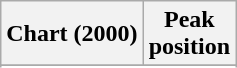<table class="wikitable plainrowheaders sortable" style="text-align:center;">
<tr>
<th scope="col">Chart (2000)</th>
<th scope="col">Peak<br>position</th>
</tr>
<tr>
</tr>
<tr>
</tr>
<tr>
</tr>
<tr>
</tr>
<tr>
</tr>
</table>
